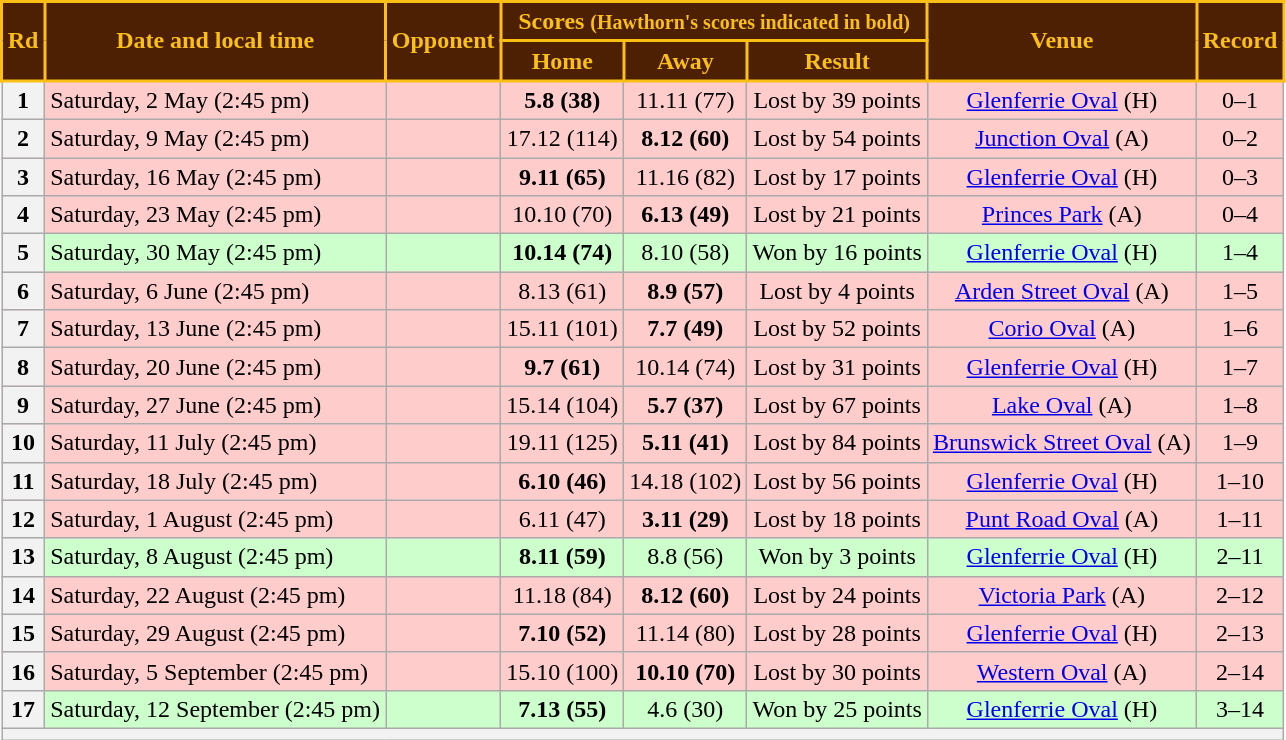<table class="wikitable" style="text-align:center">
<tr>
<th rowspan="2" style="background: #4D2004; color: #FBBF15; border: solid #FBBF15 2px">Rd</th>
<th rowspan="2" style="background: #4D2004; color: #FBBF15; border: solid #FBBF15 2px">Date and local time</th>
<th rowspan="2" style="background: #4D2004; color: #FBBF15; border: solid #FBBF15 2px">Opponent</th>
<th colspan="3" style="background: #4D2004; color: #FBBF15; border: solid #FBBF15 2px">Scores <small>(Hawthorn's scores indicated in <strong>bold</strong>)</small></th>
<th rowspan="2" style="background: #4D2004; color: #FBBF15; border: solid #FBBF15 2px">Venue</th>
<th rowspan="2" style="background: #4D2004; color: #FBBF15; border: solid #FBBF15 2px">Record</th>
</tr>
<tr>
<th style="background: #4D2004; color: #FBBF15; border: solid #FBBF15 2px">Home</th>
<th style="background: #4D2004; color: #FBBF15; border: solid #FBBF15 2px">Away</th>
<th style="background: #4D2004; color: #FBBF15; border: solid #FBBF15 2px">Result</th>
</tr>
<tr style="background:#fcc;">
<th>1</th>
<td align=left>Saturday, 2 May (2:45 pm)</td>
<td align=left></td>
<td><strong>5.8 (38)</strong></td>
<td>11.11 (77)</td>
<td>Lost by 39 points</td>
<td><a href='#'>Glenferrie Oval</a> (H)</td>
<td>0–1</td>
</tr>
<tr style="background:#fcc;">
<th>2</th>
<td align=left>Saturday, 9 May (2:45 pm)</td>
<td align=left></td>
<td>17.12 (114)</td>
<td><strong>8.12 (60)</strong></td>
<td>Lost by 54 points</td>
<td><a href='#'>Junction Oval</a> (A)</td>
<td>0–2</td>
</tr>
<tr style="background:#fcc;">
<th>3</th>
<td align=left>Saturday, 16 May (2:45 pm)</td>
<td align=left></td>
<td><strong>9.11 (65)</strong></td>
<td>11.16 (82)</td>
<td>Lost by 17 points</td>
<td><a href='#'>Glenferrie Oval</a> (H)</td>
<td>0–3</td>
</tr>
<tr style="background:#fcc;">
<th>4</th>
<td align=left>Saturday, 23 May (2:45 pm)</td>
<td align=left></td>
<td>10.10 (70)</td>
<td><strong>6.13 (49)</strong></td>
<td>Lost by 21 points</td>
<td><a href='#'>Princes Park</a> (A)</td>
<td>0–4</td>
</tr>
<tr style="background:#cfc">
<th>5</th>
<td align=left>Saturday, 30 May (2:45 pm)</td>
<td align=left></td>
<td><strong>10.14 (74)</strong></td>
<td>8.10 (58)</td>
<td>Won by 16 points</td>
<td><a href='#'>Glenferrie Oval</a> (H)</td>
<td>1–4</td>
</tr>
<tr style="background:#fcc;">
<th>6</th>
<td align=left>Saturday, 6 June (2:45 pm)</td>
<td align=left></td>
<td>8.13 (61)</td>
<td><strong>8.9 (57)</strong></td>
<td>Lost by 4 points</td>
<td><a href='#'>Arden Street Oval</a> (A)</td>
<td>1–5</td>
</tr>
<tr style="background:#fcc;">
<th>7</th>
<td align=left>Saturday, 13 June (2:45 pm)</td>
<td align=left></td>
<td>15.11 (101)</td>
<td><strong>7.7 (49)</strong></td>
<td>Lost by 52 points</td>
<td><a href='#'>Corio Oval</a> (A)</td>
<td>1–6</td>
</tr>
<tr style="background:#fcc;">
<th>8</th>
<td align=left>Saturday, 20 June (2:45 pm)</td>
<td align=left></td>
<td><strong>9.7 (61)</strong></td>
<td>10.14 (74)</td>
<td>Lost by 31 points</td>
<td><a href='#'>Glenferrie Oval</a> (H)</td>
<td>1–7</td>
</tr>
<tr style="background:#fcc;">
<th>9</th>
<td align=left>Saturday, 27 June (2:45 pm)</td>
<td align=left></td>
<td>15.14 (104)</td>
<td><strong>5.7 (37)</strong></td>
<td>Lost by 67 points</td>
<td><a href='#'>Lake Oval</a> (A)</td>
<td>1–8</td>
</tr>
<tr style="background:#fcc;">
<th>10</th>
<td align=left>Saturday, 11 July (2:45 pm)</td>
<td align=left></td>
<td>19.11 (125)</td>
<td><strong>5.11 (41)</strong></td>
<td>Lost by 84 points</td>
<td><a href='#'>Brunswick Street Oval</a> (A)</td>
<td>1–9</td>
</tr>
<tr style="background:#fcc;">
<th>11</th>
<td align=left>Saturday, 18 July (2:45 pm)</td>
<td align=left></td>
<td><strong>6.10 (46)</strong></td>
<td>14.18 (102)</td>
<td>Lost by 56 points</td>
<td><a href='#'>Glenferrie Oval</a> (H)</td>
<td>1–10</td>
</tr>
<tr style="background:#fcc;">
<th>12</th>
<td align=left>Saturday, 1 August (2:45 pm)</td>
<td align=left></td>
<td>6.11 (47)</td>
<td><strong>3.11 (29)</strong></td>
<td>Lost by 18 points</td>
<td><a href='#'>Punt Road Oval</a> (A)</td>
<td>1–11</td>
</tr>
<tr style="background:#cfc">
<th>13</th>
<td align=left>Saturday, 8 August (2:45 pm)</td>
<td align=left></td>
<td><strong>8.11 (59)</strong></td>
<td>8.8 (56)</td>
<td>Won by 3 points</td>
<td><a href='#'>Glenferrie Oval</a> (H)</td>
<td>2–11</td>
</tr>
<tr style="background:#fcc;">
<th>14</th>
<td align=left>Saturday, 22 August (2:45 pm)</td>
<td align=left></td>
<td>11.18 (84)</td>
<td><strong>8.12 (60)</strong></td>
<td>Lost by 24 points</td>
<td><a href='#'>Victoria Park</a> (A)</td>
<td>2–12</td>
</tr>
<tr style="background:#fcc;">
<th>15</th>
<td align=left>Saturday, 29 August (2:45 pm)</td>
<td align=left></td>
<td><strong>7.10 (52)</strong></td>
<td>11.14 (80)</td>
<td>Lost by 28 points</td>
<td><a href='#'>Glenferrie Oval</a> (H)</td>
<td>2–13</td>
</tr>
<tr style="background:#fcc;">
<th>16</th>
<td align=left>Saturday, 5 September (2:45 pm)</td>
<td align=left></td>
<td>15.10 (100)</td>
<td><strong>10.10 (70)</strong></td>
<td>Lost by 30 points</td>
<td><a href='#'>Western Oval</a> (A)</td>
<td>2–14</td>
</tr>
<tr style="background:#cfc">
<th>17</th>
<td align=left>Saturday, 12 September (2:45 pm)</td>
<td align=left></td>
<td><strong>7.13 (55)</strong></td>
<td>4.6 (30)</td>
<td>Won by 25 points</td>
<td><a href='#'>Glenferrie Oval</a> (H)</td>
<td>3–14</td>
</tr>
<tr>
<th colspan="8"></th>
</tr>
</table>
